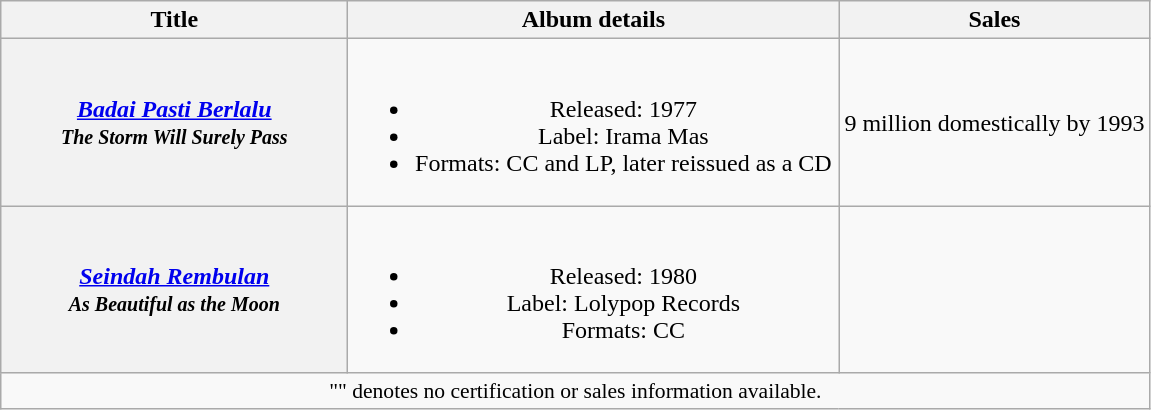<table class="wikitable plainrowheaders" style="text-align:center;">
<tr>
<th scope="col" style="width:14em;">Title</th>
<th scope="col" style="width:20em;">Album details</th>
<th scope="col">Sales</th>
</tr>
<tr>
<th scope="row"><em><a href='#'>Badai Pasti Berlalu</a></em><br><small><em>The Storm Will Surely Pass</em></small></th>
<td><br><ul><li>Released: 1977</li><li>Label: Irama Mas</li><li>Formats:  CC and LP, later reissued as a CD</li></ul></td>
<td>9 million domestically by 1993</td>
</tr>
<tr>
<th scope="row"><em><a href='#'>Seindah Rembulan</a></em><br><small><em>As Beautiful as the Moon</em></small></th>
<td><br><ul><li>Released: 1980</li><li>Label: Lolypop Records</li><li>Formats:  CC</li></ul></td>
<td></td>
</tr>
<tr>
<td colspan="4" style="font-size:90%">"" denotes no certification or sales information available.</td>
</tr>
</table>
